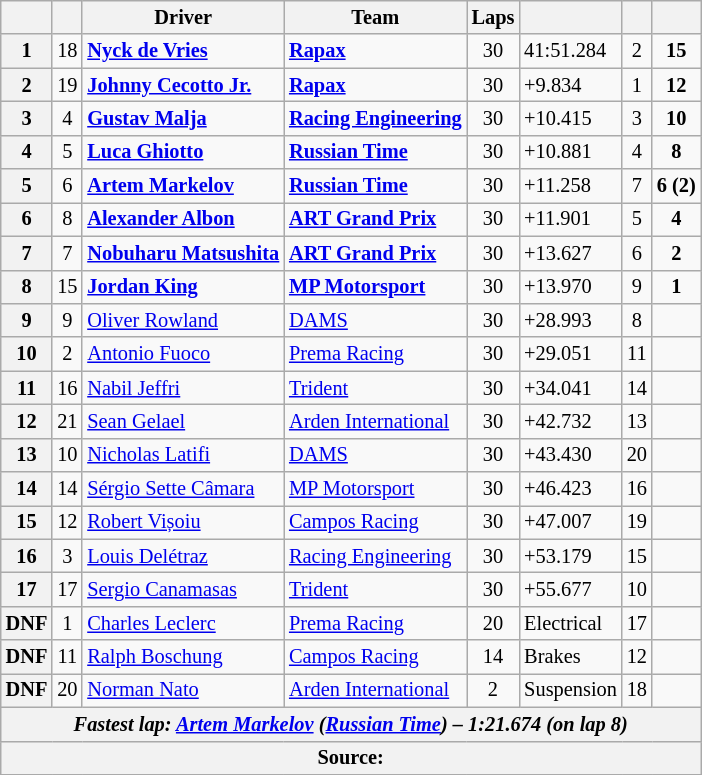<table class="wikitable" style="font-size:85%">
<tr>
<th scope="col"></th>
<th scope="col"></th>
<th scope="col">Driver</th>
<th scope="col">Team</th>
<th scope="col">Laps</th>
<th scope="col"></th>
<th scope="col"></th>
<th scope="col"></th>
</tr>
<tr>
<th scope="row">1</th>
<td align="center">18</td>
<td> <strong><a href='#'>Nyck de Vries</a></strong></td>
<td><strong><a href='#'>Rapax</a></strong></td>
<td align="center">30</td>
<td>41:51.284</td>
<td align="center">2</td>
<td align="center"><strong>15</strong></td>
</tr>
<tr>
<th scope="row">2</th>
<td align="center">19</td>
<td><strong> <a href='#'>Johnny Cecotto Jr.</a></strong></td>
<td><strong><a href='#'>Rapax</a></strong></td>
<td align="center">30</td>
<td>+9.834</td>
<td align="center">1</td>
<td align="center"><strong>12</strong></td>
</tr>
<tr>
<th scope="row">3</th>
<td align="center">4</td>
<td><strong> <a href='#'>Gustav Malja</a></strong></td>
<td><strong><a href='#'>Racing Engineering</a></strong></td>
<td align="center">30</td>
<td>+10.415</td>
<td align="center">3</td>
<td align="center"><strong>10</strong></td>
</tr>
<tr>
<th scope="row">4</th>
<td align="center">5</td>
<td><strong> <a href='#'>Luca Ghiotto</a></strong></td>
<td><strong><a href='#'>Russian Time</a></strong></td>
<td align="center">30</td>
<td>+10.881</td>
<td align="center">4</td>
<td align="center"><strong>8</strong></td>
</tr>
<tr>
<th scope="row">5</th>
<td align="center">6</td>
<td><strong> <a href='#'>Artem Markelov</a></strong></td>
<td><strong><a href='#'>Russian Time</a></strong></td>
<td align="center">30</td>
<td>+11.258</td>
<td align="center">7</td>
<td align="center"><strong>6 (2)</strong></td>
</tr>
<tr>
<th scope="row">6</th>
<td align="center">8</td>
<td><strong> <a href='#'>Alexander Albon</a></strong></td>
<td><strong><a href='#'>ART Grand Prix</a></strong></td>
<td align="center">30</td>
<td>+11.901</td>
<td align="center">5</td>
<td align="center"><strong>4</strong></td>
</tr>
<tr>
<th scope="row">7</th>
<td align="center">7</td>
<td><strong> <a href='#'>Nobuharu Matsushita</a></strong></td>
<td><strong><a href='#'>ART Grand Prix</a></strong></td>
<td align="center">30</td>
<td>+13.627</td>
<td align="center">6</td>
<td align="center"><strong>2</strong></td>
</tr>
<tr>
<th scope="row">8</th>
<td align="center">15</td>
<td><strong> <a href='#'>Jordan King</a></strong></td>
<td><strong><a href='#'>MP Motorsport</a></strong></td>
<td align="center">30</td>
<td>+13.970</td>
<td align="center">9</td>
<td align="center"><strong>1</strong></td>
</tr>
<tr>
<th scope="row">9</th>
<td align="center">9</td>
<td> <a href='#'>Oliver Rowland</a></td>
<td><a href='#'>DAMS</a></td>
<td align="center">30</td>
<td>+28.993</td>
<td align="center">8</td>
<td></td>
</tr>
<tr>
<th scope="row">10</th>
<td align="center">2</td>
<td> <a href='#'>Antonio Fuoco</a></td>
<td><a href='#'>Prema Racing</a></td>
<td align="center">30</td>
<td>+29.051</td>
<td align="center">11</td>
<td></td>
</tr>
<tr>
<th scope="row">11</th>
<td align="center">16</td>
<td> <a href='#'>Nabil Jeffri</a></td>
<td><a href='#'>Trident</a></td>
<td align="center">30</td>
<td>+34.041</td>
<td align="center">14</td>
<td></td>
</tr>
<tr>
<th scope="row">12</th>
<td align="center">21</td>
<td> <a href='#'>Sean Gelael</a></td>
<td><a href='#'>Arden International</a></td>
<td align="center">30</td>
<td>+42.732</td>
<td align="center">13</td>
<td></td>
</tr>
<tr>
<th scope="row">13</th>
<td align="center">10</td>
<td> <a href='#'>Nicholas Latifi</a></td>
<td><a href='#'>DAMS</a></td>
<td align="center">30</td>
<td>+43.430</td>
<td align="center">20</td>
<td></td>
</tr>
<tr>
<th scope="row">14</th>
<td align="center">14</td>
<td> <a href='#'>Sérgio Sette Câmara</a></td>
<td><a href='#'>MP Motorsport</a></td>
<td align="center">30</td>
<td>+46.423</td>
<td align="center">16</td>
<td></td>
</tr>
<tr>
<th scope="row">15</th>
<td align="center">12</td>
<td> <a href='#'>Robert Vișoiu</a></td>
<td><a href='#'>Campos Racing</a></td>
<td align="center">30</td>
<td>+47.007</td>
<td align="center">19</td>
<td></td>
</tr>
<tr>
<th scope="row">16</th>
<td align="center">3</td>
<td> <a href='#'>Louis Delétraz</a></td>
<td><a href='#'>Racing Engineering</a></td>
<td align="center">30</td>
<td>+53.179</td>
<td align="center">15</td>
<td></td>
</tr>
<tr>
<th scope="row">17</th>
<td align="center">17</td>
<td> <a href='#'>Sergio Canamasas</a></td>
<td><a href='#'>Trident</a></td>
<td align="center">30</td>
<td>+55.677</td>
<td align="center">10</td>
<td></td>
</tr>
<tr>
<th scope="row">DNF</th>
<td align="center">1</td>
<td> <a href='#'>Charles Leclerc</a></td>
<td><a href='#'>Prema Racing</a></td>
<td align="center">20</td>
<td>Electrical</td>
<td align="center">17</td>
<td></td>
</tr>
<tr>
<th scope="row">DNF</th>
<td align="center">11</td>
<td> <a href='#'>Ralph Boschung</a></td>
<td><a href='#'>Campos Racing</a></td>
<td align="center">14</td>
<td>Brakes</td>
<td align="center">12</td>
<td></td>
</tr>
<tr>
<th scope="row">DNF</th>
<td align="center">20</td>
<td> <a href='#'>Norman Nato</a></td>
<td><a href='#'>Arden International</a></td>
<td align="center">2</td>
<td>Suspension</td>
<td align="center">18</td>
<td></td>
</tr>
<tr>
<th colspan="8" align="center"><em>Fastest lap:  <a href='#'>Artem Markelov</a> (<a href='#'>Russian Time</a>) – 1:21.674 (on lap 8)</em></th>
</tr>
<tr>
<th colspan="8">Source:</th>
</tr>
<tr>
</tr>
</table>
